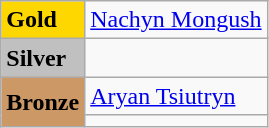<table class="wikitable">
<tr>
<td bgcolor="gold"><strong>Gold</strong></td>
<td> <a href='#'>Nachyn Mongush</a> </td>
</tr>
<tr>
<td bgcolor="silver"><strong>Silver</strong></td>
<td></td>
</tr>
<tr>
<td rowspan="2" bgcolor="#cc9966"><strong>Bronze</strong></td>
<td> <a href='#'>Aryan Tsiutryn</a> </td>
</tr>
<tr>
<td></td>
</tr>
</table>
